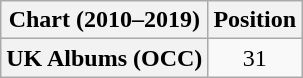<table class="wikitable plainrowheaders" style="text-align:center">
<tr>
<th scope="col">Chart (2010–2019)</th>
<th scope="col">Position</th>
</tr>
<tr>
<th scope="row">UK Albums (OCC)</th>
<td>31</td>
</tr>
</table>
